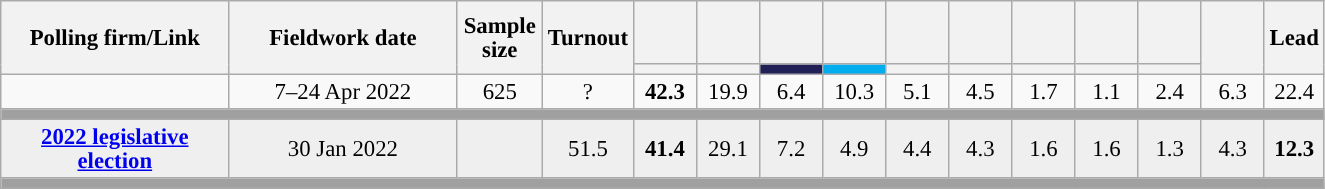<table class="wikitable sortable mw-datatable" style="text-align:center;font-size:95%;line-height:16px;">
<tr style="height:42px;">
<th style="width:145px;" rowspan="2">Polling firm/Link</th>
<th style="width:145px;" rowspan="2">Fieldwork date</th>
<th class="unsortable" style="width:50px;" rowspan="2">Sample size</th>
<th class="unsortable" style="width:45px;" rowspan="2">Turnout</th>
<th class="sortable" style="width:35px;"></th>
<th class="sortable" style="width:35px;"></th>
<th class="sortable" style="width:35px;"></th>
<th class="sortable" style="width:35px;"></th>
<th class="sortable" style="width:35px;"></th>
<th class="sortable" style="width:35px;"></th>
<th class="sortable" style="width:35px;"></th>
<th class="sortable" style="width:35px;"></th>
<th class="sortable" style="width:35px;"></th>
<th class="unsortable" style="width:35px;" rowspan="2"></th>
<th class="unsortable" style="width:30px;" rowspan="2">Lead</th>
</tr>
<tr>
<th class="sortable" style="color:inherit;background:"></th>
<th class="sortable" style="color:inherit;background:"></th>
<th class="sortable" style="color:inherit;background:#202056;"></th>
<th class="sortable" style="color:inherit;background:#00ADEF;"></th>
<th class="sortable" style="color:inherit;background:"></th>
<th class="sortable" style="color:inherit;background:"></th>
<th class="sortable" style="color:inherit;background:"></th>
<th class="sortable" style="color:inherit;background:"></th>
<th class="sortable" style="color:inherit;background:"></th>
</tr>
<tr>
<td></td>
<td>7–24 Apr 2022</td>
<td>625</td>
<td>?</td>
<td><strong>42.3</strong></td>
<td>19.9</td>
<td>6.4</td>
<td>10.3</td>
<td>5.1</td>
<td>4.5</td>
<td>1.7</td>
<td>1.1</td>
<td>2.4</td>
<td>6.3</td>
<td style="background:">22.4</td>
</tr>
<tr>
<td colspan="15" style="background:#A0A0A0"></td>
</tr>
<tr style="background:#EFEFEF">
<td><strong><a href='#'>2022 legislative election</a></strong></td>
<td>30 Jan 2022</td>
<td></td>
<td>51.5</td>
<td><strong>41.4</strong><br></td>
<td>29.1<br></td>
<td>7.2<br></td>
<td>4.9<br></td>
<td>4.4<br></td>
<td>4.3<br></td>
<td>1.6<br></td>
<td>1.6<br></td>
<td>1.3<br></td>
<td>4.3<br></td>
<td style="background:"><strong>12.3</strong></td>
</tr>
<tr>
<td colspan="15" style="background:#A0A0A0"></td>
</tr>
</table>
